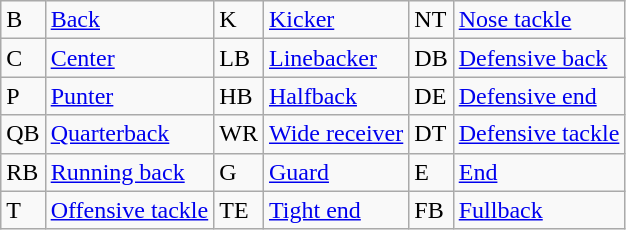<table class="wikitable">
<tr>
<td>B</td>
<td><a href='#'>Back</a></td>
<td>K</td>
<td><a href='#'>Kicker</a></td>
<td>NT</td>
<td><a href='#'>Nose tackle</a></td>
</tr>
<tr>
<td>C</td>
<td><a href='#'>Center</a></td>
<td>LB</td>
<td><a href='#'>Linebacker</a></td>
<td>DB</td>
<td><a href='#'>Defensive back</a></td>
</tr>
<tr>
<td>P</td>
<td><a href='#'>Punter</a></td>
<td>HB</td>
<td><a href='#'>Halfback</a></td>
<td>DE</td>
<td><a href='#'>Defensive end</a></td>
</tr>
<tr>
<td>QB</td>
<td><a href='#'>Quarterback</a></td>
<td>WR</td>
<td><a href='#'>Wide receiver</a></td>
<td>DT</td>
<td><a href='#'>Defensive tackle</a></td>
</tr>
<tr>
<td>RB</td>
<td><a href='#'>Running back</a></td>
<td>G</td>
<td><a href='#'>Guard</a></td>
<td>E</td>
<td><a href='#'>End</a></td>
</tr>
<tr>
<td>T</td>
<td><a href='#'>Offensive tackle</a></td>
<td>TE</td>
<td><a href='#'>Tight end</a></td>
<td>FB</td>
<td><a href='#'>Fullback</a></td>
</tr>
</table>
